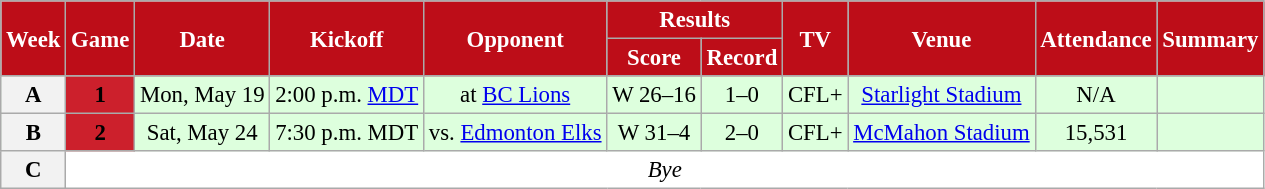<table class="wikitable" style="font-size: 95%;">
<tr>
<th style="background:#BD0D18;color:#FFFFFF;" rowspan=2>Week</th>
<th style="background:#BD0D18;color:#FFFFFF;" rowspan=2>Game</th>
<th style="background:#BD0D18;color:#FFFFFF;" rowspan=2>Date</th>
<th style="background:#BD0D18;color:#FFFFFF;" rowspan=2>Kickoff</th>
<th style="background:#BD0D18;color:#FFFFFF;" rowspan=2>Opponent</th>
<th style="background:#BD0D18;color:#FFFFFF;" colspan=2>Results</th>
<th style="background:#BD0D18;color:#FFFFFF;" rowspan=2>TV</th>
<th style="background:#BD0D18;color:#FFFFFF;" rowspan=2>Venue</th>
<th style="background:#BD0D18;color:#FFFFFF;" rowspan=2>Attendance</th>
<th style="background:#BD0D18;color:#FFFFFF;" rowspan=2>Summary</th>
</tr>
<tr>
<th style="background:#BD0D18;color:#FFFFFF;">Score</th>
<th style="background:#BD0D18;color:#FFFFFF;">Record</th>
</tr>
<tr align="center" bgcolor="ddffdd">
<th align="center"><strong>A</strong></th>
<th style="text-align:center; background:#CC202C;"><span><strong>1</strong></span></th>
<td align="center">Mon, May 19</td>
<td align="center">2:00 p.m. <a href='#'>MDT</a></td>
<td align="center">at <a href='#'>BC Lions</a></td>
<td align="center">W 26–16</td>
<td align="center">1–0</td>
<td align="center">CFL+</td>
<td align="center"><a href='#'>Starlight Stadium</a></td>
<td align="center">N/A</td>
<td align="center"></td>
</tr>
<tr align="center" bgcolor="ddffdd">
<th align="center"><strong>B</strong></th>
<th style="text-align:center; background:#CC202C;"><span><strong>2</strong></span></th>
<td align="center">Sat, May 24</td>
<td align="center">7:30 p.m. MDT</td>
<td align="center">vs. <a href='#'>Edmonton Elks</a></td>
<td align="center">W 31–4</td>
<td align="center">2–0</td>
<td align="center">CFL+</td>
<td align="center"><a href='#'>McMahon Stadium</a></td>
<td align="center">15,531</td>
<td align="center"></td>
</tr>
<tr align="center"= bgcolor="#ffffff">
<th align="center"><strong>C</strong></th>
<td colspan=10 align="center" valign="middle"><em>Bye</em></td>
</tr>
</table>
